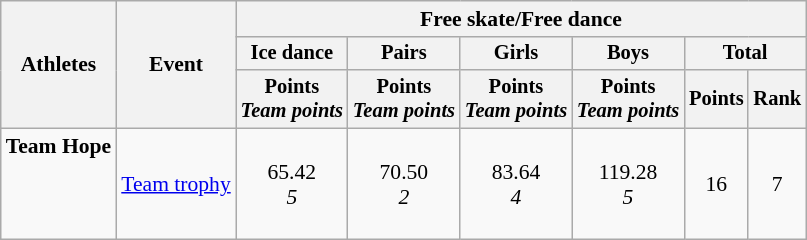<table class="wikitable" style="font-size:90%">
<tr>
<th rowspan=3>Athletes</th>
<th rowspan=3>Event</th>
<th colspan=6>Free skate/Free dance</th>
</tr>
<tr style="font-size:95%">
<th>Ice dance</th>
<th>Pairs</th>
<th>Girls</th>
<th>Boys</th>
<th colspan=2>Total</th>
</tr>
<tr style="font-size:95%">
<th>Points<br><em>Team points</em></th>
<th>Points<br><em>Team points</em></th>
<th>Points<br><em>Team points</em></th>
<th>Points<br><em>Team points</em></th>
<th>Points</th>
<th>Rank</th>
</tr>
<tr align=center>
<td align=left><strong>Team Hope</strong><br><br><br><br></td>
<td align=left><a href='#'>Team trophy</a></td>
<td>65.42<br><em>5</em></td>
<td>70.50<br><em>2</em></td>
<td>83.64<br><em>4</em></td>
<td>119.28<br><em>5</em></td>
<td>16</td>
<td>7</td>
</tr>
</table>
